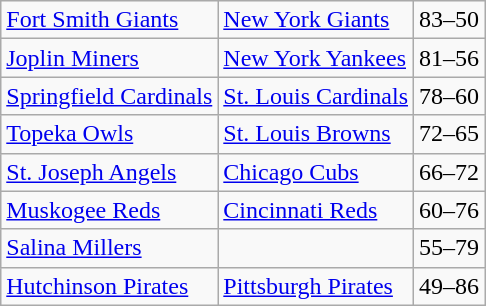<table class="wikitable">
<tr>
<td><a href='#'>Fort Smith Giants</a></td>
<td><a href='#'>New York Giants</a></td>
<td>83–50</td>
</tr>
<tr>
<td><a href='#'>Joplin Miners</a></td>
<td><a href='#'>New York Yankees</a></td>
<td>81–56</td>
</tr>
<tr>
<td><a href='#'>Springfield Cardinals</a></td>
<td><a href='#'>St. Louis Cardinals</a></td>
<td>78–60</td>
</tr>
<tr>
<td><a href='#'>Topeka Owls</a></td>
<td><a href='#'>St. Louis Browns</a></td>
<td>72–65</td>
</tr>
<tr>
<td><a href='#'>St. Joseph Angels</a></td>
<td><a href='#'>Chicago Cubs</a></td>
<td>66–72</td>
</tr>
<tr>
<td><a href='#'>Muskogee Reds</a></td>
<td><a href='#'>Cincinnati Reds</a></td>
<td>60–76</td>
</tr>
<tr>
<td><a href='#'>Salina Millers</a></td>
<td></td>
<td>55–79</td>
</tr>
<tr>
<td><a href='#'>Hutchinson Pirates</a></td>
<td><a href='#'>Pittsburgh Pirates</a></td>
<td>49–86</td>
</tr>
</table>
